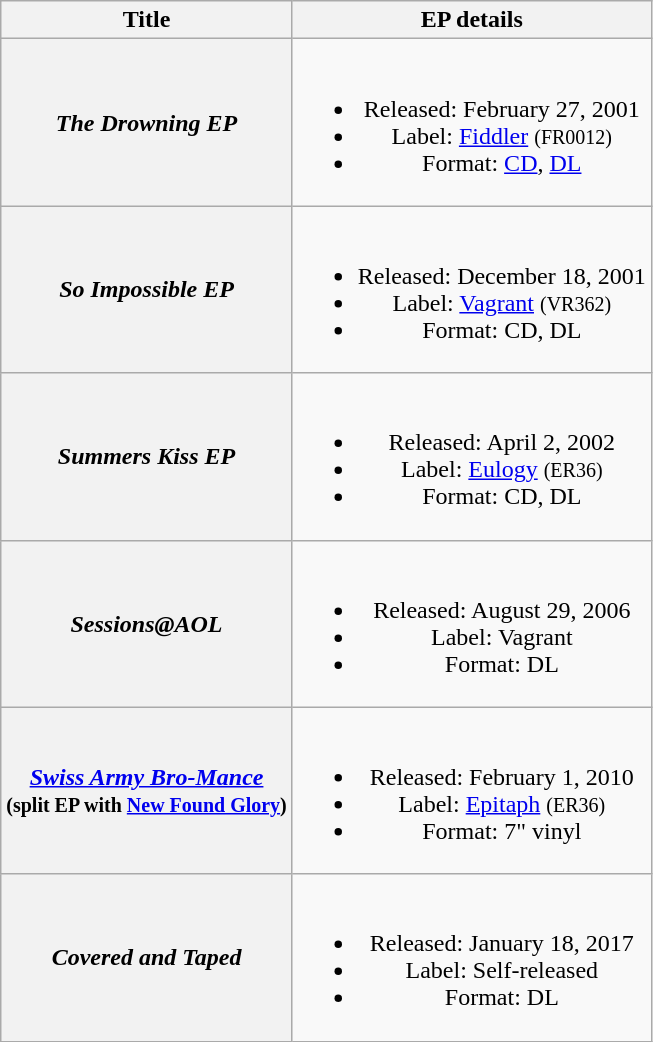<table class="wikitable plainrowheaders" style="text-align:center;">
<tr>
<th scope="col" rowspan="1">Title</th>
<th scope="col" rowspan="1">EP details</th>
</tr>
<tr>
<th scope="row"><em>The Drowning EP</em></th>
<td><br><ul><li>Released: February 27, 2001</li><li>Label: <a href='#'>Fiddler</a> <small>(FR0012)</small></li><li>Format: <a href='#'>CD</a>, <a href='#'>DL</a></li></ul></td>
</tr>
<tr>
<th scope="row"><em>So Impossible EP</em></th>
<td><br><ul><li>Released: December 18, 2001</li><li>Label: <a href='#'>Vagrant</a> <small>(VR362)</small></li><li>Format: CD, DL</li></ul></td>
</tr>
<tr>
<th scope="row"><em>Summers Kiss EP</em></th>
<td><br><ul><li>Released: April 2, 2002</li><li>Label: <a href='#'>Eulogy</a> <small>(ER36)</small></li><li>Format: CD, DL</li></ul></td>
</tr>
<tr>
<th scope="row"><em>Sessions@AOL</em></th>
<td><br><ul><li>Released: August 29, 2006</li><li>Label: Vagrant</li><li>Format: DL</li></ul></td>
</tr>
<tr>
<th scope="row"><em><a href='#'>Swiss Army Bro-Mance</a></em><br><small>(split EP with <a href='#'>New Found Glory</a>)</small></th>
<td><br><ul><li>Released: February 1, 2010</li><li>Label: <a href='#'>Epitaph</a> <small>(ER36)</small></li><li>Format: 7" vinyl</li></ul></td>
</tr>
<tr>
<th scope="row"><em>Covered and Taped</em></th>
<td><br><ul><li>Released: January 18, 2017</li><li>Label: Self-released</li><li>Format: DL</li></ul></td>
</tr>
</table>
